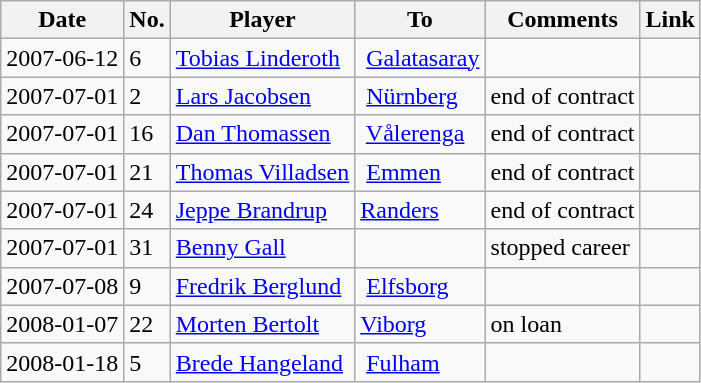<table class="wikitable" style="text-align: left;">
<tr>
<th>Date</th>
<th>No.</th>
<th>Player</th>
<th>To</th>
<th>Comments</th>
<th>Link</th>
</tr>
<tr>
<td>2007-06-12</td>
<td>6</td>
<td><a href='#'>Tobias Linderoth</a></td>
<td> <a href='#'>Galatasaray</a></td>
<td></td>
<td></td>
</tr>
<tr>
<td>2007-07-01</td>
<td>2</td>
<td><a href='#'>Lars Jacobsen</a></td>
<td> <a href='#'>Nürnberg</a></td>
<td>end of contract</td>
<td></td>
</tr>
<tr>
<td>2007-07-01</td>
<td>16</td>
<td><a href='#'>Dan Thomassen</a></td>
<td> <a href='#'>Vålerenga</a></td>
<td>end of contract</td>
<td></td>
</tr>
<tr>
<td>2007-07-01</td>
<td>21</td>
<td><a href='#'>Thomas Villadsen</a></td>
<td> <a href='#'>Emmen</a></td>
<td>end of contract</td>
<td></td>
</tr>
<tr>
<td>2007-07-01</td>
<td>24</td>
<td><a href='#'>Jeppe Brandrup</a></td>
<td><a href='#'>Randers</a></td>
<td>end of contract</td>
<td></td>
</tr>
<tr>
<td>2007-07-01</td>
<td>31</td>
<td><a href='#'>Benny Gall</a></td>
<td></td>
<td>stopped career</td>
<td></td>
</tr>
<tr>
<td>2007-07-08</td>
<td>9</td>
<td><a href='#'>Fredrik Berglund</a></td>
<td> <a href='#'>Elfsborg</a></td>
<td></td>
<td></td>
</tr>
<tr>
<td>2008-01-07</td>
<td>22</td>
<td><a href='#'>Morten Bertolt</a></td>
<td><a href='#'>Viborg</a></td>
<td>on loan</td>
<td></td>
</tr>
<tr>
<td>2008-01-18</td>
<td>5</td>
<td><a href='#'>Brede Hangeland</a></td>
<td> <a href='#'>Fulham</a></td>
<td></td>
<td></td>
</tr>
</table>
